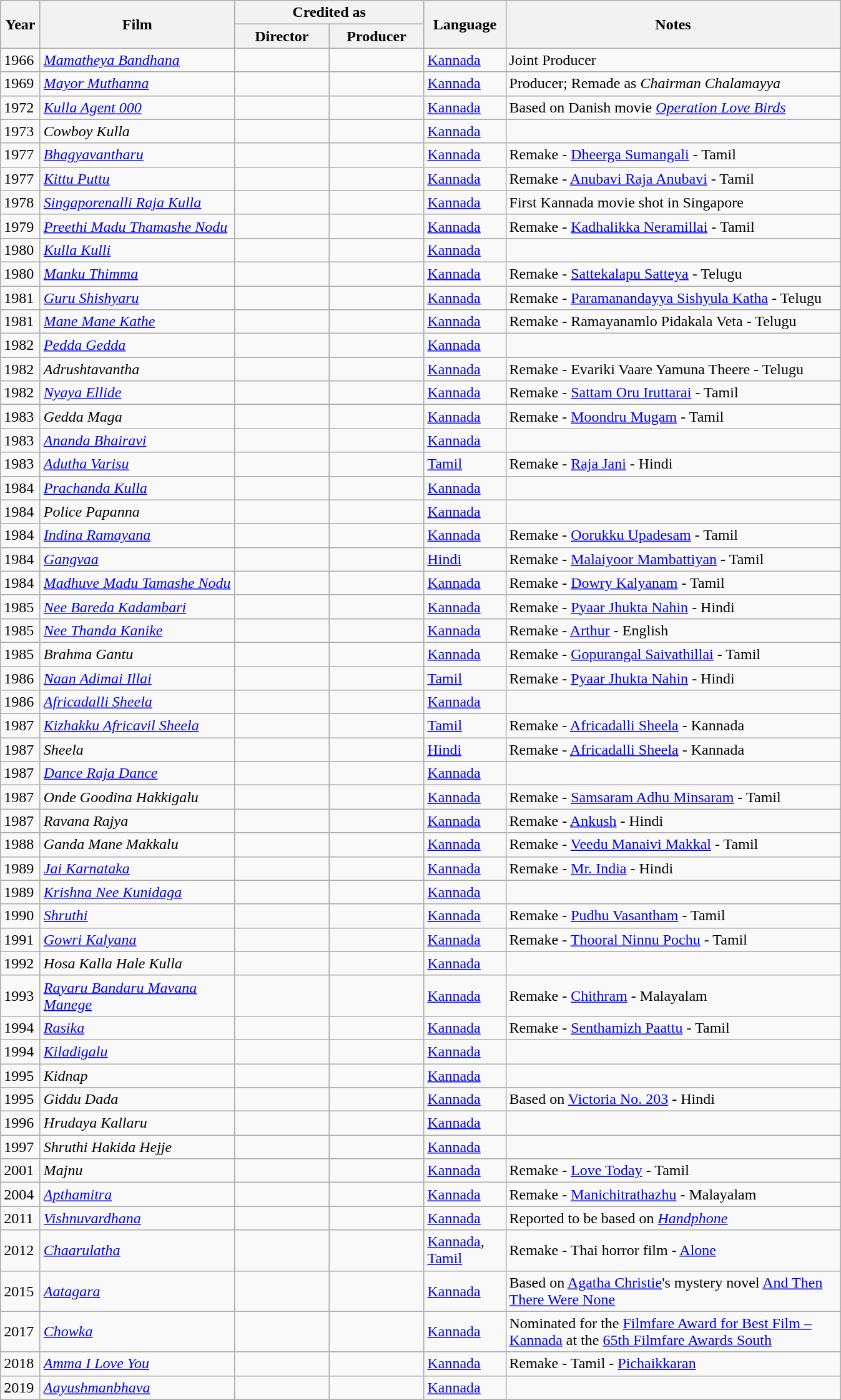<table class="wikitable sortable">
<tr>
<th rowspan="2" style="width:35px;">Year</th>
<th rowspan="2" style="width:200px;">Film</th>
<th colspan="2" style="width:195px;">Credited as</th>
<th rowspan="2" style="text-align:center; width:80px;">Language</th>
<th rowspan="2"  style="text-align:center; width:350px;" class="unsortable">Notes</th>
</tr>
<tr>
<th style="width:65px;">Director</th>
<th width=65>Producer</th>
</tr>
<tr>
<td>1966</td>
<td><em><a href='#'>Mamatheya Bandhana</a></em></td>
<td style="text-align:center;"></td>
<td style="text-align:center;"></td>
<td><a href='#'>Kannada</a></td>
<td>Joint Producer</td>
</tr>
<tr>
<td>1969</td>
<td><em><a href='#'>Mayor Muthanna</a></em></td>
<td style="text-align:center;"></td>
<td style="text-align:center;"></td>
<td><a href='#'>Kannada</a></td>
<td>Producer; Remade as <em>Chairman Chalamayya</em></td>
</tr>
<tr>
<td>1972</td>
<td><em><a href='#'>Kulla Agent 000</a></em></td>
<td style="text-align:center;"></td>
<td style="text-align:center;"></td>
<td><a href='#'>Kannada</a></td>
<td>Based on Danish movie <em><a href='#'>Operation Love Birds</a></em></td>
</tr>
<tr>
<td>1973</td>
<td><em>Cowboy Kulla</em></td>
<td style="text-align:center;"></td>
<td style="text-align:center;"></td>
<td><a href='#'>Kannada</a></td>
<td></td>
</tr>
<tr>
<td>1977</td>
<td><em><a href='#'>Bhagyavantharu</a></em></td>
<td style="text-align:center;"></td>
<td style="text-align:center;"></td>
<td><a href='#'>Kannada</a></td>
<td>Remake - <a href='#'>Dheerga Sumangali</a> - Tamil</td>
</tr>
<tr>
<td>1977</td>
<td><em><a href='#'>Kittu Puttu</a></em></td>
<td style="text-align:center;"></td>
<td style="text-align:center;"></td>
<td><a href='#'>Kannada</a></td>
<td>Remake - <a href='#'>Anubavi Raja Anubavi</a> - Tamil</td>
</tr>
<tr>
<td>1978</td>
<td><em><a href='#'>Singaporenalli Raja Kulla</a></em></td>
<td style="text-align:center;"></td>
<td style="text-align:center;"></td>
<td><a href='#'>Kannada</a></td>
<td>First Kannada movie shot in Singapore</td>
</tr>
<tr>
<td>1979</td>
<td><em><a href='#'>Preethi Madu Thamashe Nodu</a></em></td>
<td style="text-align:center;"></td>
<td style="text-align:center;"></td>
<td><a href='#'>Kannada</a></td>
<td>Remake - <a href='#'>Kadhalikka Neramillai</a> - Tamil</td>
</tr>
<tr>
<td>1980</td>
<td><em><a href='#'>Kulla Kulli</a></em></td>
<td style="text-align:center;"></td>
<td style="text-align:center;"></td>
<td><a href='#'>Kannada</a></td>
<td></td>
</tr>
<tr>
<td>1980</td>
<td><em><a href='#'>Manku Thimma</a></em></td>
<td style="text-align:center;"></td>
<td style="text-align:center;"></td>
<td><a href='#'>Kannada</a></td>
<td>Remake -  <a href='#'>Sattekalapu Satteya</a> - Telugu</td>
</tr>
<tr>
<td>1981</td>
<td><em><a href='#'>Guru Shishyaru</a></em></td>
<td style="text-align:center;"></td>
<td style="text-align:center;"></td>
<td><a href='#'>Kannada</a></td>
<td>Remake - <a href='#'>Paramanandayya Sishyula Katha</a> - Telugu</td>
</tr>
<tr>
<td>1981</td>
<td><em><a href='#'>Mane Mane Kathe</a></em></td>
<td style="text-align:center;"></td>
<td style="text-align:center;"></td>
<td><a href='#'>Kannada</a></td>
<td>Remake - Ramayanamlo Pidakala Veta - Telugu</td>
</tr>
<tr>
<td>1982</td>
<td><em><a href='#'>Pedda Gedda</a></em></td>
<td style="text-align:center;"></td>
<td style="text-align:center;"></td>
<td><a href='#'>Kannada</a></td>
<td></td>
</tr>
<tr>
<td>1982</td>
<td><em>Adrushtavantha</em></td>
<td style="text-align:center;"></td>
<td style="text-align:center;"></td>
<td><a href='#'>Kannada</a></td>
<td>Remake - Evariki Vaare Yamuna Theere - Telugu</td>
</tr>
<tr>
<td>1982</td>
<td><em><a href='#'>Nyaya Ellide</a></em></td>
<td style="text-align:center;"></td>
<td style="text-align:center;"></td>
<td><a href='#'>Kannada</a></td>
<td>Remake - <a href='#'>Sattam Oru Iruttarai</a> - Tamil</td>
</tr>
<tr>
<td>1983</td>
<td><em>Gedda Maga</em></td>
<td style="text-align:center;"></td>
<td style="text-align:center;"></td>
<td><a href='#'>Kannada</a></td>
<td>Remake - <a href='#'>Moondru Mugam</a> - Tamil</td>
</tr>
<tr>
<td>1983</td>
<td><em><a href='#'>Ananda Bhairavi</a></em></td>
<td style="text-align:center;"></td>
<td style="text-align:center;"></td>
<td><a href='#'>Kannada</a></td>
<td></td>
</tr>
<tr>
<td>1983</td>
<td><em><a href='#'>Adutha Varisu</a></em></td>
<td style="text-align:center;"></td>
<td style="text-align:center;"></td>
<td><a href='#'>Tamil</a></td>
<td>Remake - <a href='#'>Raja Jani</a> - Hindi</td>
</tr>
<tr>
<td>1984</td>
<td><em><a href='#'>Prachanda Kulla</a></em></td>
<td style="text-align:center;"></td>
<td style="text-align:center;"></td>
<td><a href='#'>Kannada</a></td>
<td></td>
</tr>
<tr>
<td>1984</td>
<td><em>Police Papanna</em></td>
<td style="text-align:center;"></td>
<td style="text-align:center;"></td>
<td><a href='#'>Kannada</a></td>
<td></td>
</tr>
<tr>
<td>1984</td>
<td><em><a href='#'>Indina Ramayana</a></em></td>
<td style="text-align:center;"></td>
<td style="text-align:center;"></td>
<td><a href='#'>Kannada</a></td>
<td>Remake - <a href='#'>Oorukku Upadesam</a> - Tamil</td>
</tr>
<tr>
<td>1984</td>
<td><em><a href='#'>Gangvaa</a></em></td>
<td style="text-align:center;"></td>
<td style="text-align:center;"></td>
<td><a href='#'>Hindi</a></td>
<td>Remake - <a href='#'>Malaiyoor Mambattiyan</a> - Tamil</td>
</tr>
<tr>
<td>1984</td>
<td><em><a href='#'>Madhuve Madu Tamashe Nodu</a></em></td>
<td style="text-align:center;"></td>
<td style="text-align:center;"></td>
<td><a href='#'>Kannada</a></td>
<td>Remake - <a href='#'>Dowry Kalyanam</a> - Tamil</td>
</tr>
<tr>
<td>1985</td>
<td><em><a href='#'>Nee Bareda Kadambari</a></em></td>
<td style="text-align:center;"></td>
<td style="text-align:center;"></td>
<td><a href='#'>Kannada</a></td>
<td>Remake - <a href='#'>Pyaar Jhukta Nahin</a> - Hindi</td>
</tr>
<tr>
<td>1985</td>
<td><em><a href='#'>Nee Thanda Kanike</a></em></td>
<td style="text-align:center;"></td>
<td style="text-align:center;"></td>
<td><a href='#'>Kannada</a></td>
<td>Remake - <a href='#'>Arthur</a> - English</td>
</tr>
<tr>
<td>1985</td>
<td><em>Brahma Gantu</em></td>
<td style="text-align:center;"></td>
<td style="text-align:center;"></td>
<td><a href='#'>Kannada</a></td>
<td>Remake - <a href='#'>Gopurangal Saivathillai</a> - Tamil</td>
</tr>
<tr>
<td>1986</td>
<td><em><a href='#'>Naan Adimai Illai</a></em></td>
<td style="text-align:center;"></td>
<td style="text-align:center;"></td>
<td><a href='#'>Tamil</a></td>
<td>Remake - <a href='#'>Pyaar Jhukta Nahin</a> - Hindi</td>
</tr>
<tr>
<td>1986</td>
<td><em><a href='#'>Africadalli Sheela</a></em></td>
<td style="text-align:center;"></td>
<td style="text-align:center;"></td>
<td><a href='#'>Kannada</a></td>
<td></td>
</tr>
<tr>
<td>1987</td>
<td><em><a href='#'>Kizhakku Africavil Sheela</a></em></td>
<td style="text-align:center;"></td>
<td style="text-align:center;"></td>
<td><a href='#'>Tamil</a></td>
<td>Remake - <a href='#'>Africadalli Sheela</a> - Kannada</td>
</tr>
<tr>
<td>1987</td>
<td><em>Sheela</em></td>
<td style="text-align:center;"></td>
<td style="text-align:center;"></td>
<td><a href='#'>Hindi</a></td>
<td>Remake - <a href='#'>Africadalli Sheela</a> - Kannada</td>
</tr>
<tr>
<td>1987</td>
<td><em><a href='#'>Dance Raja Dance</a></em></td>
<td style="text-align:center;"></td>
<td style="text-align:center;"></td>
<td><a href='#'>Kannada</a></td>
<td></td>
</tr>
<tr>
<td>1987</td>
<td><em>Onde Goodina Hakkigalu</em></td>
<td style="text-align:center;"></td>
<td style="text-align:center;"></td>
<td><a href='#'>Kannada</a></td>
<td>Remake - <a href='#'>Samsaram Adhu Minsaram</a> - Tamil</td>
</tr>
<tr>
<td>1987</td>
<td><em>Ravana Rajya</em></td>
<td style="text-align:center;"></td>
<td style="text-align:center;"></td>
<td><a href='#'>Kannada</a></td>
<td>Remake - <a href='#'>Ankush</a> - Hindi</td>
</tr>
<tr>
<td>1988</td>
<td><em>Ganda Mane Makkalu</em></td>
<td style="text-align:center;"></td>
<td style="text-align:center;"></td>
<td><a href='#'>Kannada</a></td>
<td>Remake - <a href='#'>Veedu Manaivi Makkal</a> - Tamil</td>
</tr>
<tr>
<td>1989</td>
<td><em><a href='#'>Jai Karnataka</a></em></td>
<td style="text-align:center;"></td>
<td style="text-align:center;"></td>
<td><a href='#'>Kannada</a></td>
<td>Remake - <a href='#'>Mr. India</a> - Hindi</td>
</tr>
<tr>
<td>1989</td>
<td><em><a href='#'>Krishna Nee Kunidaga</a></em></td>
<td style="text-align:center;"></td>
<td style="text-align:center;"></td>
<td><a href='#'>Kannada</a></td>
<td></td>
</tr>
<tr>
<td>1990</td>
<td><em><a href='#'>Shruthi</a></em></td>
<td style="text-align:center;"></td>
<td style="text-align:center;"></td>
<td><a href='#'>Kannada</a></td>
<td>Remake - <a href='#'>Pudhu Vasantham</a> - Tamil</td>
</tr>
<tr>
<td>1991</td>
<td><em><a href='#'>Gowri Kalyana</a></em></td>
<td style="text-align:center;"></td>
<td style="text-align:center;"></td>
<td><a href='#'>Kannada</a></td>
<td>Remake - <a href='#'>Thooral Ninnu Pochu</a> - Tamil</td>
</tr>
<tr>
<td>1992</td>
<td><em>Hosa Kalla Hale Kulla</em></td>
<td style="text-align:center;"></td>
<td style="text-align:center;"></td>
<td><a href='#'>Kannada</a></td>
<td></td>
</tr>
<tr>
<td>1993</td>
<td><em><a href='#'>Rayaru Bandaru Mavana Manege</a></em></td>
<td style="text-align:center;"></td>
<td style="text-align:center;"></td>
<td><a href='#'>Kannada</a></td>
<td>Remake - <a href='#'>Chithram</a> - Malayalam</td>
</tr>
<tr>
<td>1994</td>
<td><em><a href='#'>Rasika</a></em></td>
<td style="text-align:center;"></td>
<td style="text-align:center;"></td>
<td><a href='#'>Kannada</a></td>
<td>Remake - <a href='#'>Senthamizh Paattu</a> - Tamil</td>
</tr>
<tr>
<td>1994</td>
<td><em><a href='#'>Kiladigalu</a></em></td>
<td style="text-align:center;"></td>
<td style="text-align:center;"></td>
<td><a href='#'>Kannada</a></td>
<td></td>
</tr>
<tr>
<td>1995</td>
<td><em>Kidnap</em></td>
<td style="text-align:center;"></td>
<td style="text-align:center;"></td>
<td><a href='#'>Kannada</a></td>
<td></td>
</tr>
<tr>
<td>1995</td>
<td><em>Giddu Dada</em></td>
<td style="text-align:center;"></td>
<td style="text-align:center;"></td>
<td><a href='#'>Kannada</a></td>
<td>Based on <a href='#'>Victoria No. 203</a> - Hindi</td>
</tr>
<tr>
<td>1996</td>
<td><em>Hrudaya Kallaru</em></td>
<td style="text-align:center;"></td>
<td style="text-align:center;"></td>
<td><a href='#'>Kannada</a></td>
<td></td>
</tr>
<tr>
<td>1997</td>
<td><em>Shruthi Hakida Hejje</em></td>
<td style="text-align:center;"></td>
<td style="text-align:center;"></td>
<td><a href='#'>Kannada</a></td>
<td></td>
</tr>
<tr>
<td>2001</td>
<td><em>Majnu</em></td>
<td style="text-align:center;"></td>
<td style="text-align:center;"></td>
<td><a href='#'>Kannada</a></td>
<td>Remake - <a href='#'>Love Today</a> - Tamil</td>
</tr>
<tr>
<td>2004</td>
<td><em><a href='#'>Apthamitra</a></em></td>
<td style="text-align:center;"></td>
<td style="text-align:center;"></td>
<td><a href='#'>Kannada</a></td>
<td>Remake - <a href='#'>Manichitrathazhu</a> - Malayalam</td>
</tr>
<tr>
<td>2011</td>
<td><em><a href='#'>Vishnuvardhana</a></em></td>
<td style="text-align:center;"></td>
<td style="text-align:center;"></td>
<td><a href='#'>Kannada</a></td>
<td>Reported to be based on <em><a href='#'>Handphone</a></em><br></td>
</tr>
<tr>
<td>2012</td>
<td><em><a href='#'>Chaarulatha</a></em></td>
<td style="text-align:center;"></td>
<td style="text-align:center;"></td>
<td><a href='#'>Kannada</a>, <a href='#'>Tamil</a></td>
<td>Remake - Thai horror film - <a href='#'>Alone</a></td>
</tr>
<tr>
<td>2015</td>
<td><em><a href='#'>Aatagara</a></em></td>
<td style="text-align:center;"></td>
<td style="text-align:center;"></td>
<td><a href='#'>Kannada</a></td>
<td>Based on <a href='#'>Agatha Christie</a>'s mystery novel <a href='#'>And Then There Were None</a></td>
</tr>
<tr>
<td>2017</td>
<td><em><a href='#'>Chowka</a></em></td>
<td style="text-align:center;"></td>
<td style="text-align:center;"></td>
<td><a href='#'>Kannada</a></td>
<td>Nominated for the <a href='#'>Filmfare Award for Best Film – Kannada</a> at the <a href='#'>65th Filmfare Awards South</a></td>
</tr>
<tr>
<td>2018</td>
<td><em><a href='#'>Amma I Love You</a></em></td>
<td style="text-align:center;"></td>
<td style="text-align:center;"></td>
<td><a href='#'>Kannada</a></td>
<td>Remake - Tamil - <a href='#'>Pichaikkaran</a></td>
</tr>
<tr>
<td>2019</td>
<td><em><a href='#'>Aayushmanbhava</a></em></td>
<td style="text-align:center;"></td>
<td style="text-align:center;"></td>
<td><a href='#'>Kannada</a></td>
<td></td>
</tr>
</table>
